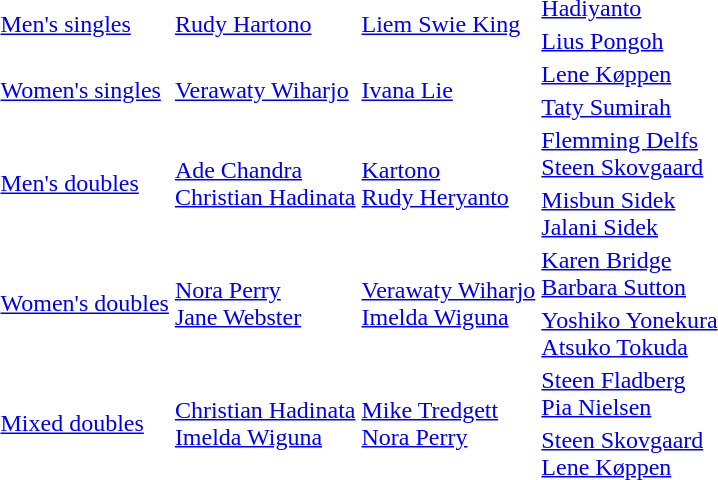<table>
<tr>
<td rowspan=2><a href='#'>Men's singles</a></td>
<td rowspan=2> <a href='#'>Rudy Hartono</a></td>
<td rowspan=2> <a href='#'>Liem Swie King</a></td>
<td> <a href='#'>Hadiyanto</a></td>
</tr>
<tr>
<td> <a href='#'>Lius Pongoh</a></td>
</tr>
<tr>
<td rowspan=2><a href='#'>Women's singles</a></td>
<td rowspan=2> <a href='#'>Verawaty Wiharjo</a></td>
<td rowspan=2> <a href='#'>Ivana Lie</a></td>
<td> <a href='#'>Lene Køppen</a></td>
</tr>
<tr>
<td> <a href='#'>Taty Sumirah</a></td>
</tr>
<tr>
<td rowspan=2><a href='#'>Men's doubles</a></td>
<td rowspan=2> <a href='#'>Ade Chandra</a><br> <a href='#'>Christian Hadinata</a></td>
<td rowspan=2> <a href='#'>Kartono</a> <br> <a href='#'>Rudy Heryanto</a></td>
<td> <a href='#'>Flemming Delfs</a><br> <a href='#'>Steen Skovgaard</a></td>
</tr>
<tr>
<td> <a href='#'>Misbun Sidek</a><br> <a href='#'>Jalani Sidek</a></td>
</tr>
<tr>
<td rowspan=2><a href='#'>Women's doubles</a></td>
<td rowspan=2> <a href='#'>Nora Perry</a><br> <a href='#'>Jane Webster</a></td>
<td rowspan=2> <a href='#'>Verawaty Wiharjo</a><br> <a href='#'>Imelda Wiguna</a></td>
<td> <a href='#'>Karen Bridge</a><br> <a href='#'>Barbara Sutton</a></td>
</tr>
<tr>
<td> <a href='#'>Yoshiko Yonekura</a><br> <a href='#'>Atsuko Tokuda</a></td>
</tr>
<tr>
<td rowspan=2><a href='#'>Mixed doubles</a></td>
<td rowspan=2> <a href='#'>Christian Hadinata</a><br> <a href='#'>Imelda Wiguna</a></td>
<td rowspan=2> <a href='#'>Mike Tredgett</a><br> <a href='#'>Nora Perry</a></td>
<td> <a href='#'>Steen Fladberg</a><br> <a href='#'>Pia Nielsen</a></td>
</tr>
<tr>
<td> <a href='#'>Steen Skovgaard</a> <br> <a href='#'>Lene Køppen</a></td>
</tr>
</table>
